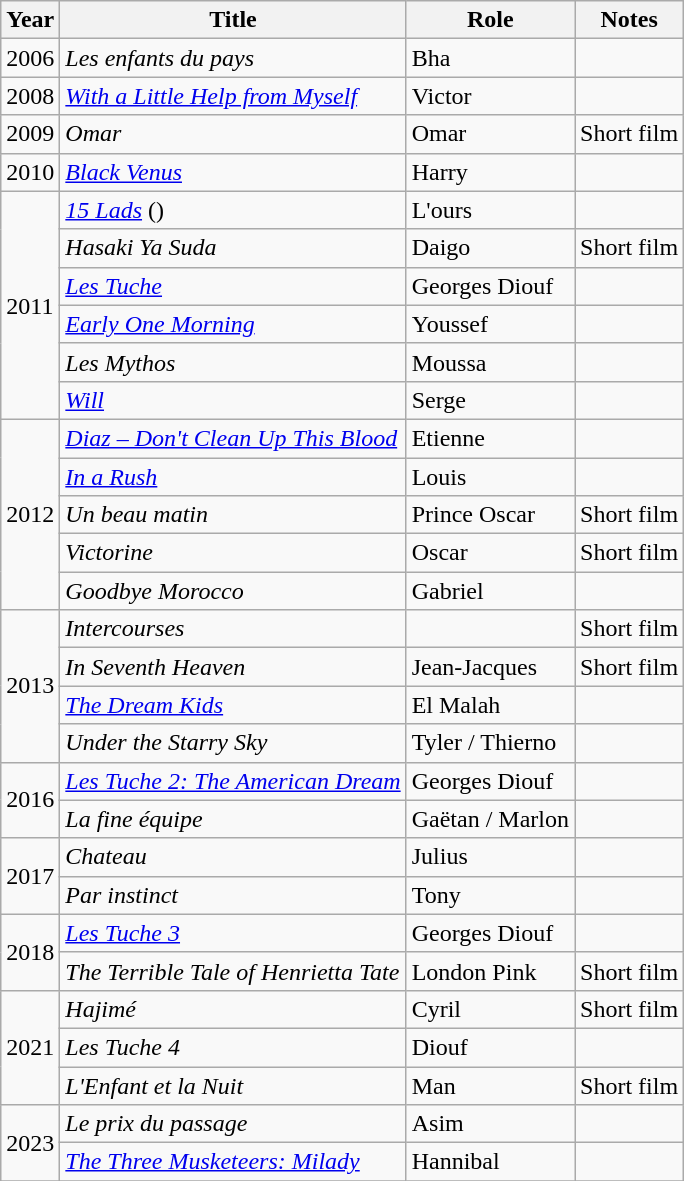<table class="wikitable sortable">
<tr>
<th>Year</th>
<th>Title</th>
<th>Role</th>
<th class="unsortable">Notes</th>
</tr>
<tr>
<td>2006</td>
<td><em>Les enfants du pays</em></td>
<td>Bha</td>
<td></td>
</tr>
<tr>
<td>2008</td>
<td><em><a href='#'>With a Little Help from Myself</a></em></td>
<td>Victor</td>
<td></td>
</tr>
<tr>
<td>2009</td>
<td><em>Omar</em></td>
<td>Omar</td>
<td>Short film</td>
</tr>
<tr>
<td>2010</td>
<td><em><a href='#'>Black Venus</a></em></td>
<td>Harry</td>
<td></td>
</tr>
<tr>
<td rowspan="6">2011</td>
<td><em><a href='#'>15 Lads</a></em> ()</td>
<td>L'ours</td>
<td></td>
</tr>
<tr>
<td><em>Hasaki Ya Suda</em></td>
<td>Daigo</td>
<td>Short film</td>
</tr>
<tr>
<td><em><a href='#'>Les Tuche</a></em></td>
<td>Georges Diouf</td>
<td></td>
</tr>
<tr>
<td><em><a href='#'>Early One Morning</a></em></td>
<td>Youssef</td>
<td></td>
</tr>
<tr>
<td><em>Les Mythos</em></td>
<td>Moussa</td>
<td></td>
</tr>
<tr>
<td><em><a href='#'>Will</a></em></td>
<td>Serge</td>
<td></td>
</tr>
<tr>
<td rowspan="5">2012</td>
<td><em><a href='#'>Diaz – Don't Clean Up This Blood</a></em></td>
<td>Etienne</td>
<td></td>
</tr>
<tr>
<td><em><a href='#'>In a Rush</a></em></td>
<td>Louis</td>
<td></td>
</tr>
<tr>
<td><em>Un beau matin</em></td>
<td>Prince Oscar</td>
<td>Short film</td>
</tr>
<tr>
<td><em>Victorine</em></td>
<td>Oscar</td>
<td>Short film</td>
</tr>
<tr>
<td><em>Goodbye Morocco</em></td>
<td>Gabriel</td>
</tr>
<tr>
<td rowspan="4">2013</td>
<td><em>Intercourses</em></td>
<td></td>
<td>Short film</td>
</tr>
<tr>
<td><em>In Seventh Heaven</em></td>
<td>Jean-Jacques</td>
<td>Short film</td>
</tr>
<tr>
<td><em><a href='#'>The Dream Kids</a></em></td>
<td>El Malah</td>
<td></td>
</tr>
<tr>
<td><em>Under the Starry Sky</em></td>
<td>Tyler / Thierno</td>
<td></td>
</tr>
<tr>
<td rowspan="2">2016</td>
<td><em><a href='#'>Les Tuche 2: The American Dream</a></em></td>
<td>Georges Diouf</td>
<td></td>
</tr>
<tr>
<td><em>La fine équipe</em></td>
<td>Gaëtan / Marlon</td>
<td></td>
</tr>
<tr>
<td rowspan="2">2017</td>
<td><em>Chateau</em></td>
<td>Julius</td>
<td></td>
</tr>
<tr>
<td><em>Par instinct</em></td>
<td>Tony</td>
<td></td>
</tr>
<tr>
<td rowspan="2">2018</td>
<td><em><a href='#'>Les Tuche 3</a></em></td>
<td>Georges Diouf</td>
<td></td>
</tr>
<tr>
<td><em>The Terrible Tale of Henrietta Tate</em></td>
<td>London Pink</td>
<td>Short film</td>
</tr>
<tr>
<td rowspan="3">2021</td>
<td><em>Hajimé</em></td>
<td>Cyril</td>
<td>Short film</td>
</tr>
<tr>
<td><em>Les Tuche 4</em></td>
<td>Diouf</td>
<td></td>
</tr>
<tr>
<td><em>L'Enfant et la Nuit</em></td>
<td>Man</td>
<td>Short film</td>
</tr>
<tr>
<td rowspan="2">2023</td>
<td><em>Le prix du passage</em></td>
<td>Asim</td>
<td></td>
</tr>
<tr>
<td><em><a href='#'>The Three Musketeers: Milady</a></em></td>
<td>Hannibal</td>
<td></td>
</tr>
<tr>
</tr>
</table>
